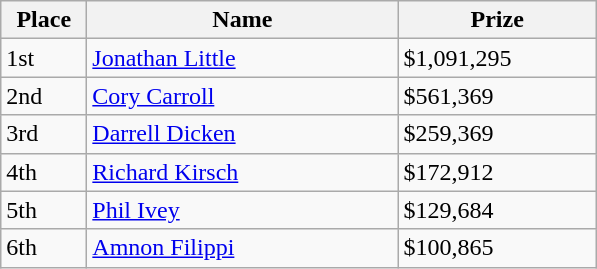<table class="wikitable">
<tr>
<th width="50">Place</th>
<th width="200">Name</th>
<th width="125">Prize</th>
</tr>
<tr>
<td>1st</td>
<td><a href='#'>Jonathan Little</a></td>
<td>$1,091,295</td>
</tr>
<tr>
<td>2nd</td>
<td><a href='#'>Cory Carroll</a></td>
<td>$561,369</td>
</tr>
<tr>
<td>3rd</td>
<td><a href='#'>Darrell Dicken</a></td>
<td>$259,369</td>
</tr>
<tr>
<td>4th</td>
<td><a href='#'>Richard Kirsch</a></td>
<td>$172,912</td>
</tr>
<tr>
<td>5th</td>
<td><a href='#'>Phil Ivey</a></td>
<td>$129,684</td>
</tr>
<tr>
<td>6th</td>
<td><a href='#'>Amnon Filippi</a></td>
<td>$100,865</td>
</tr>
</table>
